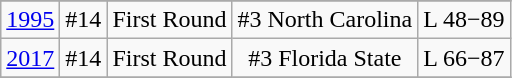<table class="wikitable" style="text-align:center">
<tr>
</tr>
<tr>
<td rowspan=1><a href='#'>1995</a></td>
<td>#14</td>
<td>First Round</td>
<td>#3 North Carolina</td>
<td>L 48−89</td>
</tr>
<tr style="text-align:center;">
<td rowspan=1><a href='#'>2017</a></td>
<td>#14</td>
<td>First Round</td>
<td>#3 Florida State</td>
<td>L 66−87</td>
</tr>
<tr style="text-align:center;">
</tr>
</table>
